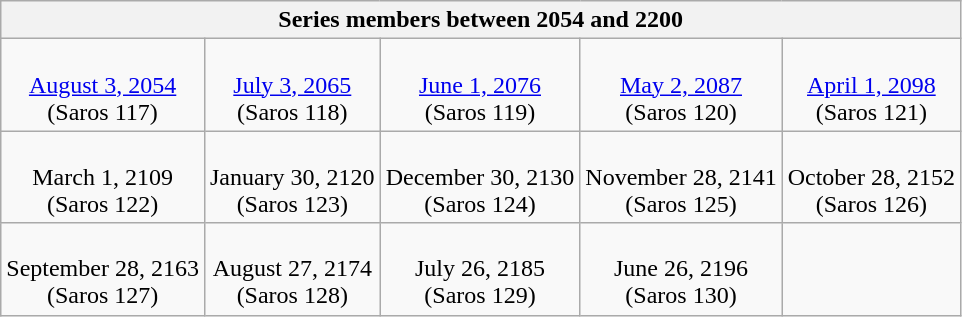<table class="wikitable mw-collapsible mw-collapsed">
<tr>
<th colspan=5>Series members between 2054 and 2200</th>
</tr>
<tr style="text-align:center;">
<td><br><a href='#'>August 3, 2054</a><br>(Saros 117)</td>
<td><br><a href='#'>July 3, 2065</a><br>(Saros 118)</td>
<td><br><a href='#'>June 1, 2076</a><br>(Saros 119)</td>
<td><br><a href='#'>May 2, 2087</a><br>(Saros 120)</td>
<td><br><a href='#'>April 1, 2098</a><br>(Saros 121)</td>
</tr>
<tr style="text-align:center;">
<td><br>March 1, 2109<br>(Saros 122)</td>
<td><br>January 30, 2120<br>(Saros 123)</td>
<td><br>December 30, 2130<br>(Saros 124)</td>
<td><br>November 28, 2141<br>(Saros 125)</td>
<td><br>October 28, 2152<br>(Saros 126)</td>
</tr>
<tr style="text-align:center;">
<td><br>September 28, 2163<br>(Saros 127)</td>
<td><br>August 27, 2174<br>(Saros 128)</td>
<td><br>July 26, 2185<br>(Saros 129)</td>
<td><br>June 26, 2196<br>(Saros 130)</td>
</tr>
</table>
